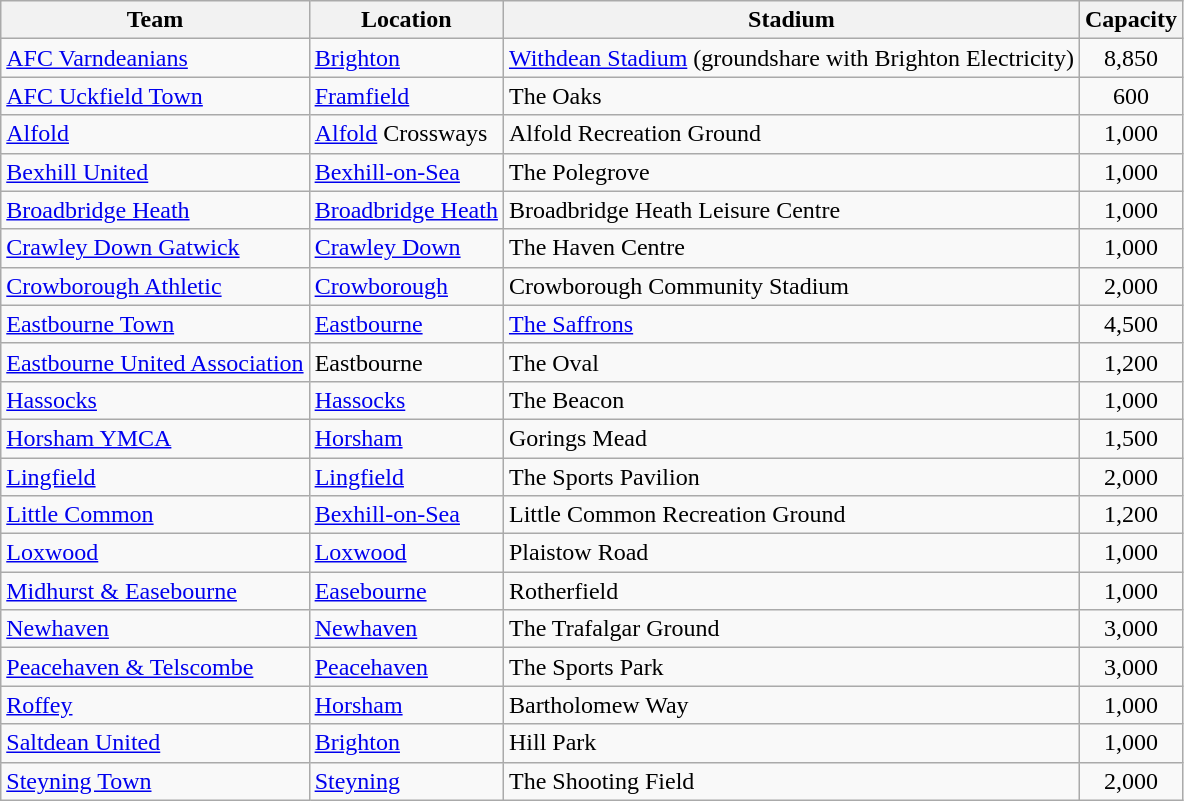<table class="wikitable sortable">
<tr>
<th>Team</th>
<th>Location</th>
<th>Stadium</th>
<th>Capacity</th>
</tr>
<tr>
<td><a href='#'>AFC Varndeanians</a></td>
<td><a href='#'>Brighton</a> </td>
<td><a href='#'>Withdean Stadium</a> (groundshare with Brighton Electricity)</td>
<td align="center">8,850</td>
</tr>
<tr>
<td><a href='#'>AFC Uckfield Town</a></td>
<td><a href='#'>Framfield</a></td>
<td>The Oaks</td>
<td align="center">600</td>
</tr>
<tr>
<td><a href='#'>Alfold</a></td>
<td><a href='#'>Alfold</a> Crossways</td>
<td>Alfold Recreation Ground</td>
<td align="center">1,000</td>
</tr>
<tr>
<td><a href='#'>Bexhill United</a></td>
<td><a href='#'>Bexhill-on-Sea</a></td>
<td>The Polegrove</td>
<td align="center">1,000</td>
</tr>
<tr>
<td><a href='#'>Broadbridge Heath</a></td>
<td><a href='#'>Broadbridge Heath</a></td>
<td>Broadbridge Heath Leisure Centre</td>
<td align="center">1,000</td>
</tr>
<tr>
<td><a href='#'>Crawley Down Gatwick</a></td>
<td><a href='#'>Crawley Down</a></td>
<td>The Haven Centre</td>
<td align="center">1,000</td>
</tr>
<tr>
<td><a href='#'>Crowborough Athletic</a></td>
<td><a href='#'>Crowborough</a></td>
<td>Crowborough Community Stadium</td>
<td align="center">2,000</td>
</tr>
<tr>
<td><a href='#'>Eastbourne Town</a></td>
<td><a href='#'>Eastbourne</a></td>
<td><a href='#'>The Saffrons</a></td>
<td align="center">4,500</td>
</tr>
<tr>
<td><a href='#'>Eastbourne United Association</a></td>
<td>Eastbourne</td>
<td>The Oval</td>
<td align="center">1,200</td>
</tr>
<tr>
<td><a href='#'>Hassocks</a></td>
<td><a href='#'>Hassocks</a></td>
<td>The Beacon</td>
<td align="center">1,000</td>
</tr>
<tr>
<td><a href='#'>Horsham YMCA</a></td>
<td><a href='#'>Horsham</a></td>
<td>Gorings Mead</td>
<td align="center">1,500</td>
</tr>
<tr>
<td><a href='#'>Lingfield</a></td>
<td><a href='#'>Lingfield</a></td>
<td>The Sports Pavilion</td>
<td align="center">2,000</td>
</tr>
<tr>
<td><a href='#'>Little Common</a></td>
<td><a href='#'>Bexhill-on-Sea</a> </td>
<td>Little Common Recreation Ground</td>
<td align="center">1,200</td>
</tr>
<tr>
<td><a href='#'>Loxwood</a></td>
<td><a href='#'>Loxwood</a></td>
<td>Plaistow Road</td>
<td align="center">1,000</td>
</tr>
<tr>
<td><a href='#'>Midhurst & Easebourne</a></td>
<td><a href='#'>Easebourne</a></td>
<td>Rotherfield</td>
<td align="center">1,000</td>
</tr>
<tr>
<td><a href='#'>Newhaven</a></td>
<td><a href='#'>Newhaven</a></td>
<td>The Trafalgar Ground</td>
<td align="center">3,000</td>
</tr>
<tr>
<td><a href='#'>Peacehaven & Telscombe</a></td>
<td><a href='#'>Peacehaven</a></td>
<td>The Sports Park</td>
<td align="center">3,000</td>
</tr>
<tr>
<td><a href='#'>Roffey</a></td>
<td><a href='#'>Horsham</a> </td>
<td>Bartholomew Way</td>
<td align="center">1,000</td>
</tr>
<tr>
<td><a href='#'>Saltdean United</a></td>
<td><a href='#'>Brighton</a> </td>
<td>Hill Park</td>
<td align="center">1,000</td>
</tr>
<tr>
<td><a href='#'>Steyning Town</a></td>
<td><a href='#'>Steyning</a></td>
<td>The Shooting Field</td>
<td align="center">2,000</td>
</tr>
</table>
